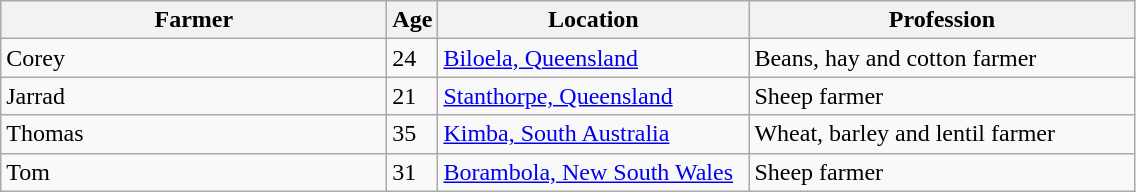<table class="wikitable plainrowheaders">
<tr>
<th width=250>Farmer</th>
<th width=25>Age</th>
<th width=200>Location</th>
<th width=250>Profession</th>
</tr>
<tr>
<td>Corey</td>
<td>24</td>
<td><a href='#'>Biloela, Queensland</a></td>
<td>Beans, hay and cotton farmer</td>
</tr>
<tr>
<td>Jarrad</td>
<td>21</td>
<td><a href='#'>Stanthorpe, Queensland</a></td>
<td>Sheep farmer</td>
</tr>
<tr>
<td>Thomas</td>
<td>35</td>
<td><a href='#'>Kimba, South Australia</a></td>
<td>Wheat, barley and lentil farmer</td>
</tr>
<tr>
<td>Tom</td>
<td>31</td>
<td><a href='#'>Borambola, New South Wales</a></td>
<td>Sheep farmer</td>
</tr>
</table>
